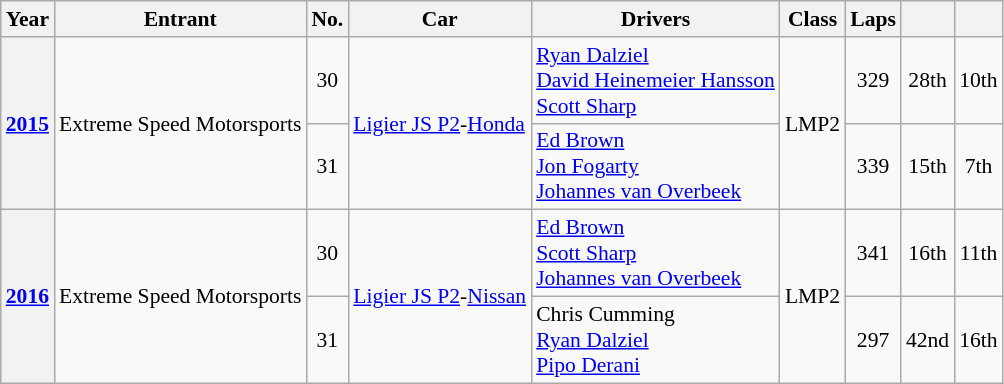<table class="wikitable" style="font-size:90%">
<tr>
<th>Year</th>
<th>Entrant</th>
<th>No.</th>
<th>Car</th>
<th>Drivers</th>
<th>Class</th>
<th>Laps</th>
<th></th>
<th></th>
</tr>
<tr align="center">
<th rowspan=2><a href='#'>2015</a></th>
<td rowspan=2 align=left> Extreme Speed Motorsports</td>
<td>30</td>
<td rowspan=2 align=left><a href='#'>Ligier JS P2</a>-<a href='#'>Honda</a></td>
<td align=left> <a href='#'>Ryan Dalziel</a><br> <a href='#'>David Heinemeier Hansson</a><br> <a href='#'>Scott Sharp</a></td>
<td rowspan=2>LMP2</td>
<td>329</td>
<td>28th</td>
<td>10th</td>
</tr>
<tr align="center">
<td>31</td>
<td align=left> <a href='#'>Ed Brown</a><br> <a href='#'>Jon Fogarty</a><br> <a href='#'>Johannes van Overbeek</a></td>
<td>339</td>
<td>15th</td>
<td>7th</td>
</tr>
<tr align="center">
<th rowspan=2><a href='#'>2016</a></th>
<td rowspan=2 align=left> Extreme Speed Motorsports</td>
<td>30</td>
<td rowspan=2 align=left><a href='#'>Ligier JS P2</a>-<a href='#'>Nissan</a></td>
<td align=left> <a href='#'>Ed Brown</a><br> <a href='#'>Scott Sharp</a><br> <a href='#'>Johannes van Overbeek</a></td>
<td rowspan=2>LMP2</td>
<td>341</td>
<td>16th</td>
<td>11th</td>
</tr>
<tr align="center">
<td>31</td>
<td align=left> Chris Cumming<br> <a href='#'>Ryan Dalziel</a><br> <a href='#'>Pipo Derani</a></td>
<td>297</td>
<td>42nd</td>
<td>16th</td>
</tr>
</table>
